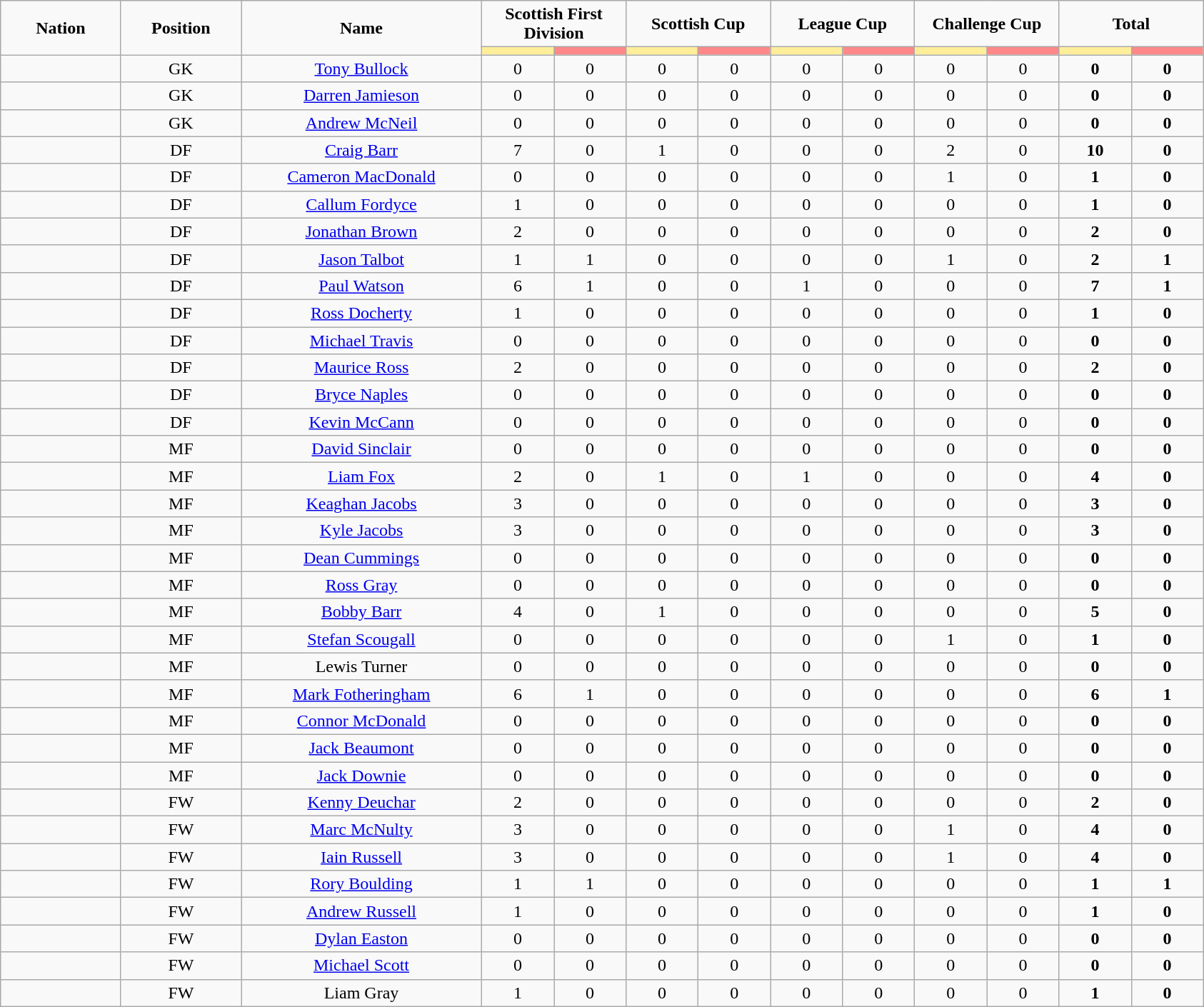<table class="wikitable" style="text-align:center;">
<tr style="text-align:center;">
<td rowspan="2"  style="width:10%; "><strong>Nation</strong></td>
<td rowspan="2"  style="width:10%; "><strong>Position</strong></td>
<td rowspan="2"  style="width:20%; "><strong>Name</strong></td>
<td colspan="2"><strong>Scottish First Division</strong></td>
<td colspan="2"><strong>Scottish Cup</strong></td>
<td colspan="2"><strong>League Cup</strong></td>
<td colspan="2"><strong>Challenge Cup</strong></td>
<td colspan="2"><strong>Total </strong></td>
</tr>
<tr>
<th style="width:60px; background:#fe9;"></th>
<th style="width:60px; background:#ff8888;"></th>
<th style="width:60px; background:#fe9;"></th>
<th style="width:60px; background:#ff8888;"></th>
<th style="width:60px; background:#fe9;"></th>
<th style="width:60px; background:#ff8888;"></th>
<th style="width:60px; background:#fe9;"></th>
<th style="width:60px; background:#ff8888;"></th>
<th style="width:60px; background:#fe9;"></th>
<th style="width:60px; background:#ff8888;"></th>
</tr>
<tr>
<td></td>
<td>GK</td>
<td><a href='#'>Tony Bullock</a></td>
<td>0</td>
<td>0</td>
<td>0</td>
<td>0</td>
<td>0</td>
<td>0</td>
<td>0</td>
<td>0</td>
<td><strong>0</strong></td>
<td><strong>0</strong></td>
</tr>
<tr>
<td></td>
<td>GK</td>
<td><a href='#'>Darren Jamieson</a></td>
<td>0</td>
<td>0</td>
<td>0</td>
<td>0</td>
<td>0</td>
<td>0</td>
<td>0</td>
<td>0</td>
<td><strong>0</strong></td>
<td><strong>0</strong></td>
</tr>
<tr>
<td></td>
<td>GK</td>
<td><a href='#'>Andrew McNeil</a></td>
<td>0</td>
<td>0</td>
<td>0</td>
<td>0</td>
<td>0</td>
<td>0</td>
<td>0</td>
<td>0</td>
<td><strong>0</strong></td>
<td><strong>0</strong></td>
</tr>
<tr>
<td></td>
<td>DF</td>
<td><a href='#'>Craig Barr</a></td>
<td>7</td>
<td>0</td>
<td>1</td>
<td>0</td>
<td>0</td>
<td>0</td>
<td>2</td>
<td>0</td>
<td><strong>10</strong></td>
<td><strong>0</strong></td>
</tr>
<tr>
<td></td>
<td>DF</td>
<td><a href='#'>Cameron MacDonald</a></td>
<td>0</td>
<td>0</td>
<td>0</td>
<td>0</td>
<td>0</td>
<td>0</td>
<td>1</td>
<td>0</td>
<td><strong>1</strong></td>
<td><strong>0</strong></td>
</tr>
<tr>
<td></td>
<td>DF</td>
<td><a href='#'>Callum Fordyce</a></td>
<td>1</td>
<td>0</td>
<td>0</td>
<td>0</td>
<td>0</td>
<td>0</td>
<td>0</td>
<td>0</td>
<td><strong>1</strong></td>
<td><strong>0</strong></td>
</tr>
<tr>
<td></td>
<td>DF</td>
<td><a href='#'>Jonathan Brown</a></td>
<td>2</td>
<td>0</td>
<td>0</td>
<td>0</td>
<td>0</td>
<td>0</td>
<td>0</td>
<td>0</td>
<td><strong>2</strong></td>
<td><strong>0</strong></td>
</tr>
<tr>
<td></td>
<td>DF</td>
<td><a href='#'>Jason Talbot</a></td>
<td>1</td>
<td>1</td>
<td>0</td>
<td>0</td>
<td>0</td>
<td>0</td>
<td>1</td>
<td>0</td>
<td><strong>2</strong></td>
<td><strong>1</strong></td>
</tr>
<tr>
<td></td>
<td>DF</td>
<td><a href='#'>Paul Watson</a></td>
<td>6</td>
<td>1</td>
<td>0</td>
<td>0</td>
<td>1</td>
<td>0</td>
<td>0</td>
<td>0</td>
<td><strong>7</strong></td>
<td><strong>1</strong></td>
</tr>
<tr>
<td></td>
<td>DF</td>
<td><a href='#'>Ross Docherty</a></td>
<td>1</td>
<td>0</td>
<td>0</td>
<td>0</td>
<td>0</td>
<td>0</td>
<td>0</td>
<td>0</td>
<td><strong>1</strong></td>
<td><strong>0</strong></td>
</tr>
<tr>
<td></td>
<td>DF</td>
<td><a href='#'>Michael Travis</a></td>
<td>0</td>
<td>0</td>
<td>0</td>
<td>0</td>
<td>0</td>
<td>0</td>
<td>0</td>
<td>0</td>
<td><strong>0</strong></td>
<td><strong>0</strong></td>
</tr>
<tr>
<td></td>
<td>DF</td>
<td><a href='#'>Maurice Ross</a></td>
<td>2</td>
<td>0</td>
<td>0</td>
<td>0</td>
<td>0</td>
<td>0</td>
<td>0</td>
<td>0</td>
<td><strong>2</strong></td>
<td><strong>0</strong></td>
</tr>
<tr>
<td></td>
<td>DF</td>
<td><a href='#'>Bryce Naples</a></td>
<td>0</td>
<td>0</td>
<td>0</td>
<td>0</td>
<td>0</td>
<td>0</td>
<td>0</td>
<td>0</td>
<td><strong>0</strong></td>
<td><strong>0</strong></td>
</tr>
<tr>
<td></td>
<td>DF</td>
<td><a href='#'>Kevin McCann</a></td>
<td>0</td>
<td>0</td>
<td>0</td>
<td>0</td>
<td>0</td>
<td>0</td>
<td>0</td>
<td>0</td>
<td><strong>0</strong></td>
<td><strong>0</strong></td>
</tr>
<tr>
<td></td>
<td>MF</td>
<td><a href='#'>David Sinclair</a></td>
<td>0</td>
<td>0</td>
<td>0</td>
<td>0</td>
<td>0</td>
<td>0</td>
<td>0</td>
<td>0</td>
<td><strong>0</strong></td>
<td><strong>0</strong></td>
</tr>
<tr>
<td></td>
<td>MF</td>
<td><a href='#'>Liam Fox</a></td>
<td>2</td>
<td>0</td>
<td>1</td>
<td>0</td>
<td>1</td>
<td>0</td>
<td>0</td>
<td>0</td>
<td><strong>4</strong></td>
<td><strong>0</strong></td>
</tr>
<tr>
<td></td>
<td>MF</td>
<td><a href='#'>Keaghan Jacobs</a></td>
<td>3</td>
<td>0</td>
<td>0</td>
<td>0</td>
<td>0</td>
<td>0</td>
<td>0</td>
<td>0</td>
<td><strong>3</strong></td>
<td><strong>0</strong></td>
</tr>
<tr>
<td></td>
<td>MF</td>
<td><a href='#'>Kyle Jacobs</a></td>
<td>3</td>
<td>0</td>
<td>0</td>
<td>0</td>
<td>0</td>
<td>0</td>
<td>0</td>
<td>0</td>
<td><strong>3</strong></td>
<td><strong>0</strong></td>
</tr>
<tr>
<td></td>
<td>MF</td>
<td><a href='#'>Dean Cummings</a></td>
<td>0</td>
<td>0</td>
<td>0</td>
<td>0</td>
<td>0</td>
<td>0</td>
<td>0</td>
<td>0</td>
<td><strong>0</strong></td>
<td><strong>0</strong></td>
</tr>
<tr>
<td></td>
<td>MF</td>
<td><a href='#'>Ross Gray</a></td>
<td>0</td>
<td>0</td>
<td>0</td>
<td>0</td>
<td>0</td>
<td>0</td>
<td>0</td>
<td>0</td>
<td><strong>0</strong></td>
<td><strong>0</strong></td>
</tr>
<tr>
<td></td>
<td>MF</td>
<td><a href='#'>Bobby Barr</a></td>
<td>4</td>
<td>0</td>
<td>1</td>
<td>0</td>
<td>0</td>
<td>0</td>
<td>0</td>
<td>0</td>
<td><strong>5</strong></td>
<td><strong>0</strong></td>
</tr>
<tr>
<td></td>
<td>MF</td>
<td><a href='#'>Stefan Scougall</a></td>
<td>0</td>
<td>0</td>
<td>0</td>
<td>0</td>
<td>0</td>
<td>0</td>
<td>1</td>
<td>0</td>
<td><strong>1</strong></td>
<td><strong>0</strong></td>
</tr>
<tr>
<td></td>
<td>MF</td>
<td>Lewis Turner</td>
<td>0</td>
<td>0</td>
<td>0</td>
<td>0</td>
<td>0</td>
<td>0</td>
<td>0</td>
<td>0</td>
<td><strong>0</strong></td>
<td><strong>0</strong></td>
</tr>
<tr>
<td></td>
<td>MF</td>
<td><a href='#'>Mark Fotheringham</a></td>
<td>6</td>
<td>1</td>
<td>0</td>
<td>0</td>
<td>0</td>
<td>0</td>
<td>0</td>
<td>0</td>
<td><strong>6</strong></td>
<td><strong>1</strong></td>
</tr>
<tr>
<td></td>
<td>MF</td>
<td><a href='#'>Connor McDonald</a></td>
<td>0</td>
<td>0</td>
<td>0</td>
<td>0</td>
<td>0</td>
<td>0</td>
<td>0</td>
<td>0</td>
<td><strong>0</strong></td>
<td><strong>0</strong></td>
</tr>
<tr>
<td></td>
<td>MF</td>
<td><a href='#'>Jack Beaumont</a></td>
<td>0</td>
<td>0</td>
<td>0</td>
<td>0</td>
<td>0</td>
<td>0</td>
<td>0</td>
<td>0</td>
<td><strong>0</strong></td>
<td><strong>0</strong></td>
</tr>
<tr>
<td></td>
<td>MF</td>
<td><a href='#'>Jack Downie</a></td>
<td>0</td>
<td>0</td>
<td>0</td>
<td>0</td>
<td>0</td>
<td>0</td>
<td>0</td>
<td>0</td>
<td><strong>0</strong></td>
<td><strong>0</strong></td>
</tr>
<tr>
<td></td>
<td>FW</td>
<td><a href='#'>Kenny Deuchar</a></td>
<td>2</td>
<td>0</td>
<td>0</td>
<td>0</td>
<td>0</td>
<td>0</td>
<td>0</td>
<td>0</td>
<td><strong>2</strong></td>
<td><strong>0</strong></td>
</tr>
<tr>
<td></td>
<td>FW</td>
<td><a href='#'>Marc McNulty</a></td>
<td>3</td>
<td>0</td>
<td>0</td>
<td>0</td>
<td>0</td>
<td>0</td>
<td>1</td>
<td>0</td>
<td><strong>4</strong></td>
<td><strong>0</strong></td>
</tr>
<tr>
<td></td>
<td>FW</td>
<td><a href='#'>Iain Russell</a></td>
<td>3</td>
<td>0</td>
<td>0</td>
<td>0</td>
<td>0</td>
<td>0</td>
<td>1</td>
<td>0</td>
<td><strong>4</strong></td>
<td><strong>0</strong></td>
</tr>
<tr>
<td></td>
<td>FW</td>
<td><a href='#'>Rory Boulding</a></td>
<td>1</td>
<td>1</td>
<td>0</td>
<td>0</td>
<td>0</td>
<td>0</td>
<td>0</td>
<td>0</td>
<td><strong>1</strong></td>
<td><strong>1</strong></td>
</tr>
<tr>
<td></td>
<td>FW</td>
<td><a href='#'>Andrew Russell</a></td>
<td>1</td>
<td>0</td>
<td>0</td>
<td>0</td>
<td>0</td>
<td>0</td>
<td>0</td>
<td>0</td>
<td><strong>1</strong></td>
<td><strong>0</strong></td>
</tr>
<tr>
<td></td>
<td>FW</td>
<td><a href='#'>Dylan Easton</a></td>
<td>0</td>
<td>0</td>
<td>0</td>
<td>0</td>
<td>0</td>
<td>0</td>
<td>0</td>
<td>0</td>
<td><strong>0</strong></td>
<td><strong>0</strong></td>
</tr>
<tr>
<td></td>
<td>FW</td>
<td><a href='#'>Michael Scott</a></td>
<td>0</td>
<td>0</td>
<td>0</td>
<td>0</td>
<td>0</td>
<td>0</td>
<td>0</td>
<td>0</td>
<td><strong>0</strong></td>
<td><strong>0</strong></td>
</tr>
<tr>
<td></td>
<td>FW</td>
<td>Liam Gray</td>
<td>1</td>
<td>0</td>
<td>0</td>
<td>0</td>
<td>0</td>
<td>0</td>
<td>0</td>
<td>0</td>
<td><strong>1</strong></td>
<td><strong>0</strong></td>
</tr>
</table>
